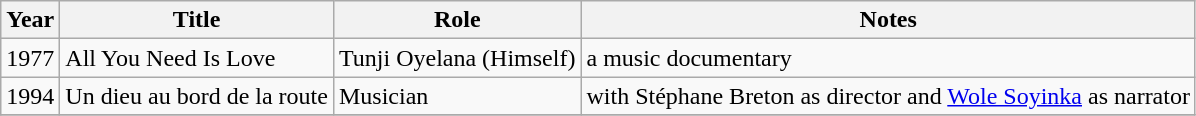<table class="wikitable sortable">
<tr>
<th>Year</th>
<th>Title</th>
<th>Role</th>
<th class="unsortable">Notes</th>
</tr>
<tr>
<td>1977</td>
<td>All You Need Is Love</td>
<td>Tunji Oyelana (Himself)</td>
<td>a music documentary</td>
</tr>
<tr>
<td>1994</td>
<td>Un dieu au bord de la route</td>
<td>Musician</td>
<td>with Stéphane Breton as director and <a href='#'>Wole Soyinka</a> as narrator</td>
</tr>
<tr>
</tr>
</table>
